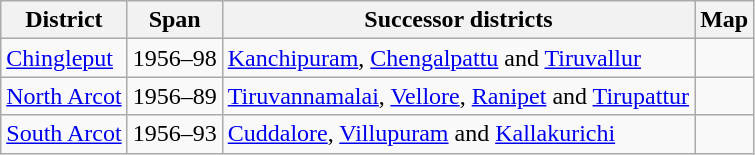<table class="wikitable sortable"style="text-align:left;"style="font-size: 90%">
<tr>
<th>District</th>
<th>Span</th>
<th>Successor districts</th>
<th>Map</th>
</tr>
<tr>
<td><a href='#'>Chingleput</a></td>
<td>1956–98</td>
<td><a href='#'>Kanchipuram</a>, <a href='#'>Chengalpattu</a> and <a href='#'>Tiruvallur</a></td>
<td></td>
</tr>
<tr>
<td><a href='#'>North Arcot</a></td>
<td>1956–89</td>
<td><a href='#'>Tiruvannamalai</a>, <a href='#'>Vellore</a>, <a href='#'>Ranipet</a> and <a href='#'>Tirupattur</a></td>
<td></td>
</tr>
<tr>
<td><a href='#'>South Arcot</a></td>
<td>1956–93</td>
<td><a href='#'>Cuddalore</a>, <a href='#'>Villupuram</a> and <a href='#'>Kallakurichi</a></td>
<td></td>
</tr>
</table>
